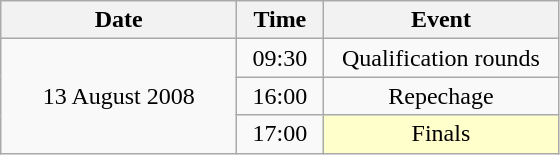<table class = "wikitable" style="text-align:center;">
<tr>
<th width=150>Date</th>
<th width=50>Time</th>
<th width=150>Event</th>
</tr>
<tr>
<td rowspan=3>13 August 2008</td>
<td>09:30</td>
<td>Qualification rounds</td>
</tr>
<tr>
<td>16:00</td>
<td>Repechage</td>
</tr>
<tr>
<td>17:00</td>
<td bgcolor=ffffcc>Finals</td>
</tr>
</table>
